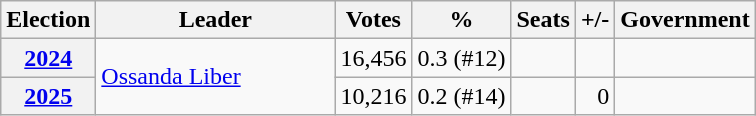<table class="wikitable" style="text-align:right;">
<tr>
<th>Election</th>
<th width="152px">Leader</th>
<th>Votes</th>
<th>%</th>
<th>Seats</th>
<th>+/-</th>
<th>Government</th>
</tr>
<tr>
<th><a href='#'>2024</a></th>
<td rowspan="2" align="left"><a href='#'>Ossanda Liber</a></td>
<td>16,456</td>
<td>0.3 (#12)</td>
<td></td>
<td></td>
<td></td>
</tr>
<tr>
<th><a href='#'>2025</a></th>
<td>10,216</td>
<td>0.2 (#14)</td>
<td></td>
<td>0</td>
<td></td>
</tr>
</table>
